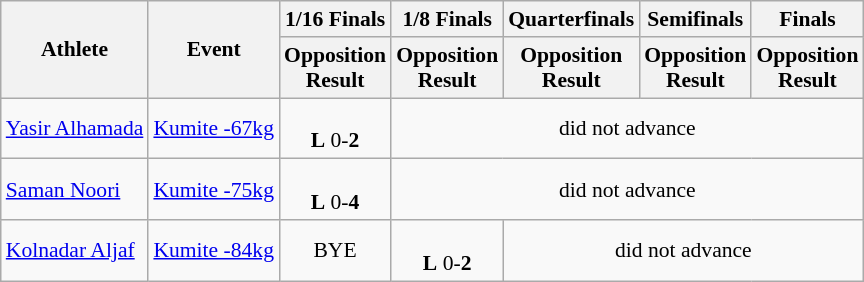<table class=wikitable style="font-size:90%">
<tr>
<th rowspan=2>Athlete</th>
<th rowspan=2>Event</th>
<th>1/16 Finals</th>
<th>1/8 Finals</th>
<th>Quarterfinals</th>
<th>Semifinals</th>
<th>Finals</th>
</tr>
<tr>
<th>Opposition<br>Result</th>
<th>Opposition<br>Result</th>
<th>Opposition<br>Result</th>
<th>Opposition<br>Result</th>
<th>Opposition<br>Result</th>
</tr>
<tr>
<td><a href='#'>Yasir Alhamada</a></td>
<td><a href='#'>Kumite -67kg</a></td>
<td align=center><br><strong>L</strong> 0-<strong>2</strong></td>
<td align=center colspan="7">did not advance</td>
</tr>
<tr>
<td><a href='#'>Saman Noori</a></td>
<td><a href='#'>Kumite -75kg</a></td>
<td align=center><br><strong>L</strong> 0-<strong>4</strong></td>
<td align=center colspan="7">did not advance</td>
</tr>
<tr>
<td><a href='#'>Kolnadar Aljaf</a></td>
<td><a href='#'>Kumite -84kg</a></td>
<td align=center>BYE</td>
<td align=center><br><strong>L</strong> 0-<strong>2</strong></td>
<td align=center colspan="7">did not advance</td>
</tr>
</table>
